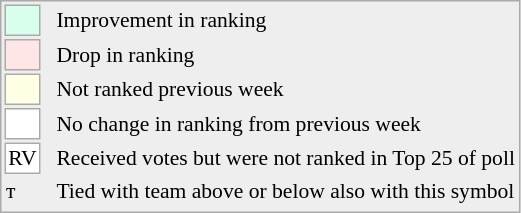<table style="font-size:90%; border:1px solid #aaa; white-space:nowrap; background:#eee;">
<tr>
<td style="background:#d8ffeb; width:20px; border:1px solid #aaa;"> </td>
<td rowspan=6> </td>
<td>Improvement in ranking</td>
</tr>
<tr>
<td style="background:#ffe6e6; width:20px; border:1px solid #aaa;"> </td>
<td>Drop in ranking</td>
</tr>
<tr>
<td style="background:#ffffe6; width:20px; border:1px solid #aaa;"> </td>
<td>Not ranked previous week</td>
</tr>
<tr>
<td style="background:#fff; width:20px; border:1px solid #aaa;"> </td>
<td>No change in ranking from previous week</td>
</tr>
<tr>
<td style="text-align:center; width:20px; border:1px solid #aaa; background:white;">RV</td>
<td>Received votes but were not ranked in Top 25 of poll</td>
</tr>
<tr>
<td>т</td>
<td>Tied with team above or below also with this symbol</td>
</tr>
<tr>
</tr>
</table>
